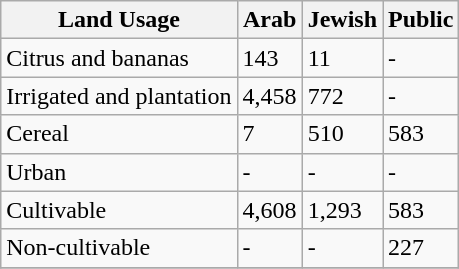<table class="wikitable">
<tr>
<th>Land Usage</th>
<th>Arab</th>
<th>Jewish</th>
<th>Public</th>
</tr>
<tr>
<td>Citrus and bananas</td>
<td>143</td>
<td>11</td>
<td>-</td>
</tr>
<tr>
<td>Irrigated and plantation</td>
<td>4,458</td>
<td>772</td>
<td>-</td>
</tr>
<tr>
<td>Cereal</td>
<td>7</td>
<td>510</td>
<td>583</td>
</tr>
<tr>
<td>Urban</td>
<td>-</td>
<td>-</td>
<td>-</td>
</tr>
<tr>
<td>Cultivable</td>
<td>4,608</td>
<td>1,293</td>
<td>583</td>
</tr>
<tr>
<td>Non-cultivable</td>
<td>-</td>
<td>-</td>
<td>227</td>
</tr>
<tr>
</tr>
</table>
